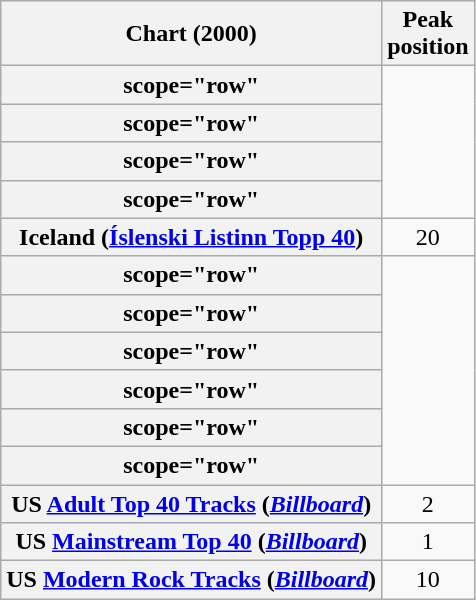<table class="wikitable sortable plainrowheaders" style="text-align:center">
<tr>
<th scope="col">Chart (2000)</th>
<th scope="col">Peak<br>position</th>
</tr>
<tr>
<th>scope="row"</th>
</tr>
<tr>
<th>scope="row"</th>
</tr>
<tr>
<th>scope="row"</th>
</tr>
<tr>
<th>scope="row"</th>
</tr>
<tr>
<th scope="row">Iceland (<a href='#'>Íslenski Listinn Topp 40</a>)</th>
<td>20</td>
</tr>
<tr>
<th>scope="row"</th>
</tr>
<tr>
<th>scope="row"</th>
</tr>
<tr>
<th>scope="row"</th>
</tr>
<tr>
<th>scope="row"</th>
</tr>
<tr>
<th>scope="row"</th>
</tr>
<tr>
<th>scope="row"</th>
</tr>
<tr>
<th scope="row">US <a href='#'>Adult Top 40 Tracks</a> (<em><a href='#'>Billboard</a></em>)</th>
<td>2</td>
</tr>
<tr>
<th scope="row">US <a href='#'>Mainstream Top 40</a> (<em><a href='#'>Billboard</a></em>)</th>
<td>1</td>
</tr>
<tr>
<th scope="row">US <a href='#'>Modern Rock Tracks</a> (<em><a href='#'>Billboard</a></em>)</th>
<td>10</td>
</tr>
</table>
